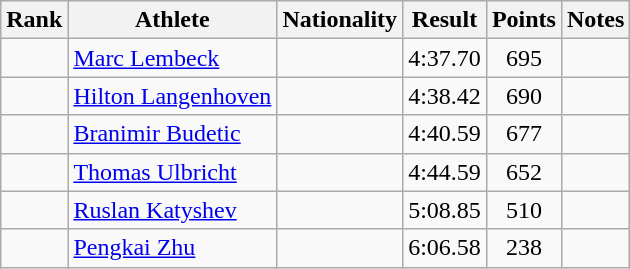<table class="wikitable sortable" style="text-align:center">
<tr>
<th>Rank</th>
<th>Athlete</th>
<th>Nationality</th>
<th>Result</th>
<th>Points</th>
<th>Notes</th>
</tr>
<tr>
<td></td>
<td align=left><a href='#'>Marc Lembeck</a></td>
<td align=left></td>
<td>4:37.70</td>
<td>695</td>
<td></td>
</tr>
<tr>
<td></td>
<td align=left><a href='#'>Hilton Langenhoven</a></td>
<td align=left></td>
<td>4:38.42</td>
<td>690</td>
<td></td>
</tr>
<tr>
<td></td>
<td align=left><a href='#'>Branimir Budetic</a></td>
<td align=left></td>
<td>4:40.59</td>
<td>677</td>
<td></td>
</tr>
<tr>
<td></td>
<td align=left><a href='#'>Thomas Ulbricht</a></td>
<td align=left></td>
<td>4:44.59</td>
<td>652</td>
<td></td>
</tr>
<tr>
<td></td>
<td align=left><a href='#'>Ruslan Katyshev</a></td>
<td align=left></td>
<td>5:08.85</td>
<td>510</td>
<td></td>
</tr>
<tr>
<td></td>
<td align=left><a href='#'>Pengkai Zhu</a></td>
<td align=left></td>
<td>6:06.58</td>
<td>238</td>
<td></td>
</tr>
</table>
